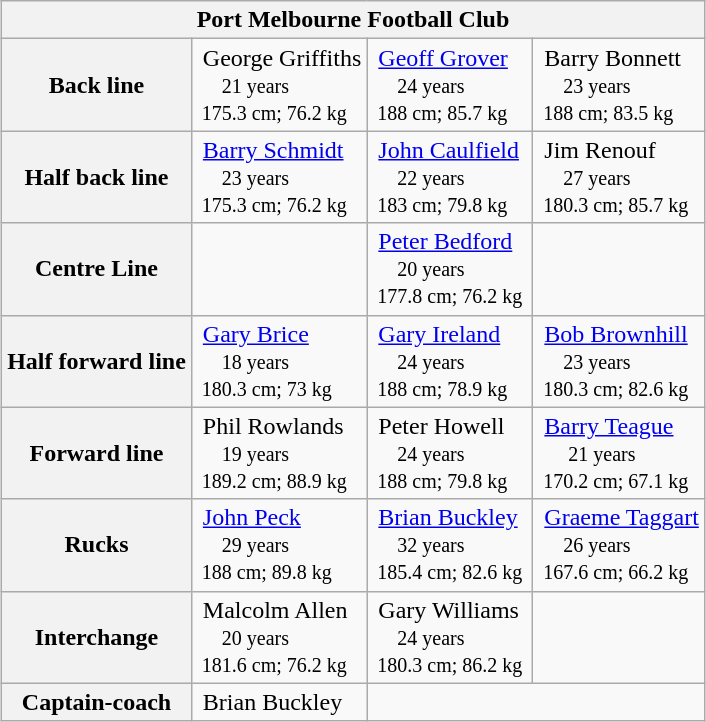<table class="wikitable" style="margin: 1em auto 1em auto">
<tr>
<th colspan="21">Port Melbourne Football Club</th>
</tr>
<tr>
<th>Back line</th>
<td> George Griffiths<br><small>     21 years <br> 175.3 cm; 76.2 kg </small></td>
<td> <a href='#'>Geoff Grover</a><br><small>     24 years <br> 188 cm; 85.7 kg </small></td>
<td> Barry Bonnett<br><small>     23 years <br> 188 cm; 83.5 kg </small></td>
</tr>
<tr>
<th>Half back line</th>
<td> <a href='#'>Barry Schmidt</a><br><small>     23 years <br> 175.3 cm; 76.2 kg </small></td>
<td> <a href='#'>John Caulfield</a><br><small>     22 years <br> 183 cm; 79.8 kg </small></td>
<td> Jim Renouf<br><small>     27 years <br> 180.3 cm; 85.7 kg </small></td>
</tr>
<tr>
<th>Centre Line</th>
<td></td>
<td> <a href='#'>Peter Bedford</a><br><small>     20 years <br> 177.8 cm; 76.2 kg </small></td>
<td></td>
</tr>
<tr>
<th>Half forward line</th>
<td> <a href='#'>Gary Brice</a><br><small>     18 years <br> 180.3 cm; 73 kg </small></td>
<td> <a href='#'>Gary Ireland</a><br><small>     24 years <br> 188 cm; 78.9 kg</small></td>
<td> <a href='#'>Bob Brownhill</a><br><small>     23 years <br> 180.3 cm; 82.6 kg </small></td>
</tr>
<tr>
<th>Forward line</th>
<td> Phil Rowlands<br><small>     19 years <br> 189.2 cm; 88.9 kg </small></td>
<td> Peter Howell<br><small>     24 years <br> 188 cm; 79.8 kg </small></td>
<td> <a href='#'>Barry Teague</a><br><small>      21 years <br> 170.2 cm; 67.1 kg </small></td>
</tr>
<tr>
<th>Rucks</th>
<td> <a href='#'>John Peck</a><br><small>     29 years <br> 188 cm; 89.8 kg </small></td>
<td> <a href='#'>Brian Buckley</a><br><small>     32 years <br> 185.4 cm; 82.6 kg </small></td>
<td> <a href='#'>Graeme Taggart</a><br><small>     26 years <br> 167.6 cm; 66.2 kg </small></td>
</tr>
<tr>
<th>Interchange</th>
<td> Malcolm Allen<br><small>     20 years <br> 181.6 cm; 76.2 kg </small></td>
<td> Gary Williams<br><small>     24 years <br> 180.3 cm; 86.2 kg </small></td>
<td></td>
</tr>
<tr>
<th>Captain-coach</th>
<td> Brian Buckley </td>
</tr>
</table>
